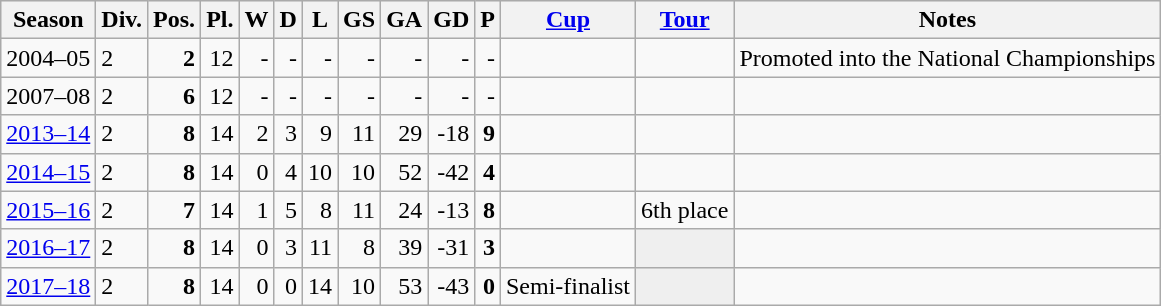<table class="wikitable">
<tr style="background:#efefef;">
<th>Season</th>
<th>Div.</th>
<th>Pos.</th>
<th>Pl.</th>
<th>W</th>
<th>D</th>
<th>L</th>
<th>GS</th>
<th>GA</th>
<th>GD</th>
<th>P</th>
<th><a href='#'>Cup</a></th>
<th><a href='#'>Tour</a></th>
<th>Notes</th>
</tr>
<tr>
<td>2004–05</td>
<td>2</td>
<td align=right><strong>2</strong></td>
<td align=right>12</td>
<td align=right>-</td>
<td align=right>-</td>
<td align=right>-</td>
<td align=right>-</td>
<td align=right>-</td>
<td align=right>-</td>
<td align=right>-</td>
<td></td>
<td></td>
<td>Promoted into the National Championships</td>
</tr>
<tr>
<td>2007–08</td>
<td>2</td>
<td align=right><strong>6</strong></td>
<td align=right>12</td>
<td align=right>-</td>
<td align=right>-</td>
<td align=right>-</td>
<td align=right>-</td>
<td align=right>-</td>
<td align=right>-</td>
<td align=right>-</td>
<td></td>
<td></td>
<td></td>
</tr>
<tr>
<td><a href='#'>2013–14</a></td>
<td>2</td>
<td align=right><strong>8</strong></td>
<td align=right>14</td>
<td align=right>2</td>
<td align=right>3</td>
<td align=right>9</td>
<td align=right>11</td>
<td align=right>29</td>
<td align=right>-18</td>
<td align=right><strong>9</strong></td>
<td></td>
<td></td>
<td></td>
</tr>
<tr>
<td><a href='#'>2014–15</a></td>
<td>2</td>
<td align=right><strong>8</strong></td>
<td align=right>14</td>
<td align=right>0</td>
<td align=right>4</td>
<td align=right>10</td>
<td align=right>10</td>
<td align=right>52</td>
<td align=right>-42</td>
<td align=right><strong>4</strong></td>
<td></td>
<td></td>
<td></td>
</tr>
<tr>
<td><a href='#'>2015–16</a></td>
<td>2</td>
<td align=right><strong>7</strong></td>
<td align=right>14</td>
<td align=right>1</td>
<td align=right>5</td>
<td align=right>8</td>
<td align=right>11</td>
<td align=right>24</td>
<td align=right>-13</td>
<td align=right><strong>8</strong></td>
<td></td>
<td align=center>6th place</td>
<td></td>
</tr>
<tr>
<td><a href='#'>2016–17</a></td>
<td>2</td>
<td align=right><strong>8</strong></td>
<td align=right>14</td>
<td align=right>0</td>
<td align=right>3</td>
<td align=right>11</td>
<td align=right>8</td>
<td align=right>39</td>
<td align=right>-31</td>
<td align=right><strong>3</strong></td>
<td></td>
<td bgcolor=EFEFEF></td>
<td></td>
</tr>
<tr>
<td><a href='#'>2017–18</a></td>
<td>2</td>
<td align=right><strong>8</strong></td>
<td align=right>14</td>
<td align=right>0</td>
<td align=right>0</td>
<td align=right>14</td>
<td align=right>10</td>
<td align=right>53</td>
<td align=right>-43</td>
<td align=right><strong>0</strong></td>
<td>Semi-finalist</td>
<td bgcolor=EFEFEF></td>
<td></td>
</tr>
</table>
